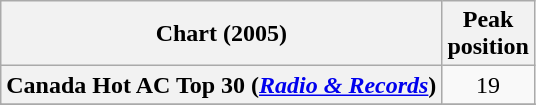<table class="wikitable sortable plainrowheaders">
<tr>
<th>Chart (2005)</th>
<th>Peak<br>position</th>
</tr>
<tr>
<th scope="row">Canada Hot AC Top 30 (<em><a href='#'>Radio & Records</a></em>)</th>
<td align="center">19</td>
</tr>
<tr>
</tr>
<tr>
</tr>
</table>
